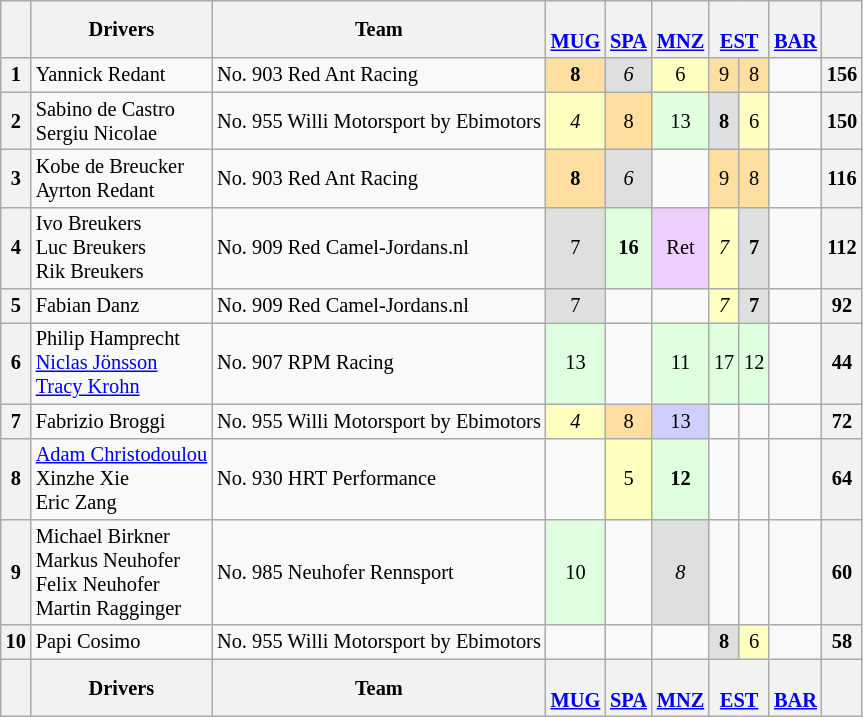<table align=left| class="wikitable" style="font-size: 85%; text-align: center;">
<tr valign="top">
<th valign=middle></th>
<th valign=middle>Drivers</th>
<th valign=middle>Team</th>
<th><br><a href='#'>MUG</a></th>
<th><br><a href='#'>SPA</a></th>
<th><br><a href='#'>MNZ</a></th>
<th colspan=2><br><a href='#'>EST</a></th>
<th><br><a href='#'>BAR</a></th>
<th valign=middle>  </th>
</tr>
<tr>
<th>1</th>
<td align=left> Yannick Redant</td>
<td align=left> No. 903 Red Ant Racing</td>
<td style="background:#FFDF9F;"><strong>8</strong></td>
<td style="background:#DFDFDF;"><em>6</em></td>
<td style="background:#FFFFBF;">6</td>
<td style="background:#FFDF9F;">9</td>
<td style="background:#FFDF9F;">8</td>
<td></td>
<th>156</th>
</tr>
<tr>
<th>2</th>
<td align=left> Sabino de Castro<br> Sergiu Nicolae</td>
<td align=left> No. 955 Willi Motorsport by Ebimotors</td>
<td style="background:#FFFFBF;"><em>4</em></td>
<td style="background:#FFDF9F;">8</td>
<td style="background:#DFFFDF;">13</td>
<td style="background:#DFDFDF;"><strong>8</strong></td>
<td style="background:#FFFFBF;">6</td>
<td></td>
<th>150</th>
</tr>
<tr>
<th>3</th>
<td align=left> Kobe de Breucker<br> Ayrton Redant</td>
<td align=left> No. 903 Red Ant Racing</td>
<td style="background:#FFDF9F;"><strong>8</strong></td>
<td style="background:#DFDFDF;"><em>6</em></td>
<td></td>
<td style="background:#FFDF9F;">9</td>
<td style="background:#FFDF9F;">8</td>
<td></td>
<th>116</th>
</tr>
<tr>
<th>4</th>
<td align=left> Ivo Breukers<br> Luc Breukers<br> Rik Breukers</td>
<td align=left> No. 909 Red Camel-Jordans.nl</td>
<td style="background:#DFDFDF;">7</td>
<td style="background:#DFFFDF;"><strong>16</strong></td>
<td style="background:#EFCFFF;">Ret</td>
<td style="background:#FFFFBF;"><em>7</em></td>
<td style="background:#DFDFDF;"><strong>7</strong></td>
<td></td>
<th>112</th>
</tr>
<tr>
<th>5</th>
<td align=left> Fabian Danz</td>
<td align=left> No. 909 Red Camel-Jordans.nl</td>
<td style="background:#DFDFDF;">7</td>
<td></td>
<td></td>
<td style="background:#FFFFBF;"><em>7</em></td>
<td style="background:#DFDFDF;"><strong>7</strong></td>
<td></td>
<th>92</th>
</tr>
<tr>
<th>6</th>
<td align=left> Philip Hamprecht<br> <a href='#'>Niclas Jönsson</a><br> <a href='#'>Tracy Krohn</a></td>
<td align=left> No. 907 RPM Racing</td>
<td style="background:#DFFFDF;">13</td>
<td></td>
<td style="background:#DFFFDF;">11</td>
<td style="background:#DFFFDF;">17</td>
<td style="background:#DFFFDF;">12</td>
<td></td>
<th>44</th>
</tr>
<tr>
<th>7</th>
<td align=left> Fabrizio Broggi</td>
<td align=left> No. 955 Willi Motorsport by Ebimotors</td>
<td style="background:#FFFFBF;"><em>4</em></td>
<td style="background:#FFDF9F;">8</td>
<td style="background:#CFCFFF;">13</td>
<td></td>
<td></td>
<td></td>
<th>72</th>
</tr>
<tr>
<th>8</th>
<td align=left> <a href='#'>Adam Christodoulou</a><br> Xinzhe Xie<br> Eric Zang</td>
<td align=left> No. 930 HRT Performance</td>
<td></td>
<td style="background:#FFFFBF;">5</td>
<td style="background:#DFFFDF;"><strong>12</strong></td>
<td></td>
<td></td>
<td></td>
<th>64</th>
</tr>
<tr>
<th>9</th>
<td align=left> Michael Birkner<br> Markus Neuhofer<br> Felix Neuhofer<br> Martin Ragginger</td>
<td align=left> No. 985 Neuhofer Rennsport</td>
<td style="background:#DFFFDF;">10</td>
<td></td>
<td style="background:#DFDFDF;"><em>8</em></td>
<td></td>
<td></td>
<td></td>
<th>60</th>
</tr>
<tr>
<th>10</th>
<td align=left> Papi Cosimo</td>
<td align=left> No. 955 Willi Motorsport by Ebimotors</td>
<td></td>
<td></td>
<td></td>
<td style="background:#DFDFDF;"><strong>8</strong></td>
<td style="background:#FFFFBF;">6</td>
<td></td>
<th>58</th>
</tr>
<tr>
<th valign=middle></th>
<th valign=middle>Drivers</th>
<th valign=middle>Team</th>
<th><br><a href='#'>MUG</a></th>
<th><br><a href='#'>SPA</a></th>
<th><br><a href='#'>MNZ</a></th>
<th colspan=2><br><a href='#'>EST</a></th>
<th><br><a href='#'>BAR</a></th>
<th valign=middle>  </th>
</tr>
</table>
